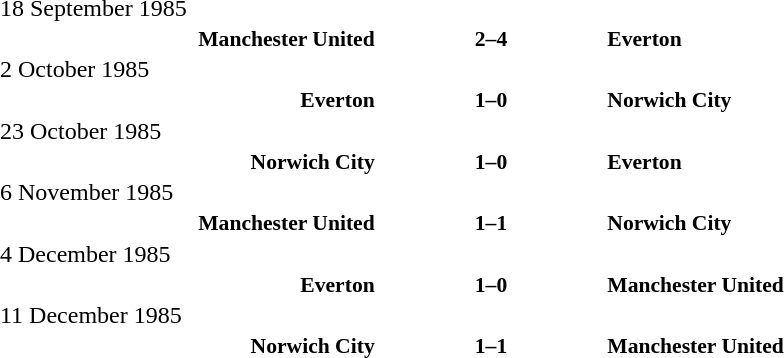<table width=100% cellspacing=1>
<tr>
<th width=20%></th>
<th width=12%></th>
<th width=20%></th>
<th></th>
</tr>
<tr>
<td>18 September 1985</td>
</tr>
<tr style=font-size:90%>
<td align=right><strong>Manchester United</strong></td>
<td align=center><strong>2–4</strong></td>
<td><strong>Everton</strong></td>
</tr>
<tr>
<td>2 October 1985</td>
</tr>
<tr style=font-size:90%>
<td align=right><strong>Everton</strong></td>
<td align=center><strong>1–0</strong></td>
<td><strong>Norwich City</strong></td>
</tr>
<tr>
<td>23 October 1985</td>
</tr>
<tr style=font-size:90%>
<td align=right><strong>Norwich City</strong></td>
<td align=center><strong>1–0</strong></td>
<td><strong>Everton</strong></td>
</tr>
<tr>
<td>6 November 1985</td>
</tr>
<tr style=font-size:90%>
<td align=right><strong>Manchester United</strong></td>
<td align=center><strong>1–1</strong></td>
<td><strong>Norwich City</strong></td>
</tr>
<tr>
<td>4 December 1985</td>
</tr>
<tr style=font-size:90%>
<td align=right><strong>Everton</strong></td>
<td align=center><strong>1–0</strong></td>
<td><strong>Manchester United</strong></td>
</tr>
<tr>
<td>11 December 1985</td>
</tr>
<tr style=font-size:90%>
<td align=right><strong>Norwich City</strong></td>
<td align=center><strong>1–1</strong></td>
<td><strong>Manchester United</strong></td>
</tr>
</table>
